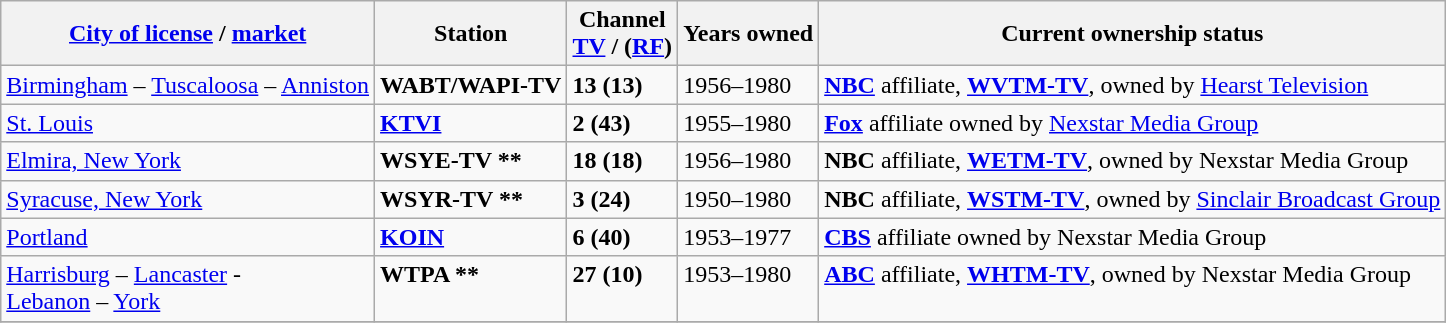<table class="wikitable">
<tr>
<th><a href='#'>City of license</a> / <a href='#'>market</a></th>
<th>Station</th>
<th>Channel<br><a href='#'>TV</a> / (<a href='#'>RF</a>)</th>
<th>Years owned</th>
<th>Current ownership status</th>
</tr>
<tr style="vertical-align: top; text-align: left;">
<td><a href='#'>Birmingham</a> – <a href='#'>Tuscaloosa</a> – <a href='#'>Anniston</a></td>
<td><strong>WABT/WAPI-TV</strong></td>
<td><strong>13 (13)</strong></td>
<td>1956–1980</td>
<td><strong><a href='#'>NBC</a></strong> affiliate, <strong><a href='#'>WVTM-TV</a></strong>, owned by <a href='#'>Hearst Television</a></td>
</tr>
<tr style="vertical-align: top; text-align: left;">
<td><a href='#'>St. Louis</a></td>
<td><strong><a href='#'>KTVI</a></strong></td>
<td><strong>2 (43)</strong></td>
<td>1955–1980</td>
<td><strong><a href='#'>Fox</a></strong> affiliate owned by <a href='#'>Nexstar Media Group</a></td>
</tr>
<tr style="vertical-align: top; text-align: left;">
<td><a href='#'>Elmira, New York</a></td>
<td><strong>WSYE-TV **</strong></td>
<td><strong>18 (18)</strong></td>
<td>1956–1980</td>
<td><strong>NBC</strong> affiliate, <strong><a href='#'>WETM-TV</a></strong>, owned by Nexstar Media Group</td>
</tr>
<tr style="vertical-align: top; text-align: left;">
<td><a href='#'>Syracuse, New York</a></td>
<td><strong>WSYR-TV **</strong></td>
<td><strong>3 (24)</strong></td>
<td>1950–1980</td>
<td><strong>NBC</strong> affiliate, <strong><a href='#'>WSTM-TV</a></strong>, owned by <a href='#'>Sinclair Broadcast Group</a></td>
</tr>
<tr style="vertical-align: top; text-align: left;">
<td><a href='#'>Portland</a></td>
<td><strong><a href='#'>KOIN</a></strong></td>
<td><strong>6 (40)</strong></td>
<td>1953–1977</td>
<td><strong><a href='#'>CBS</a></strong> affiliate owned by Nexstar Media Group</td>
</tr>
<tr style="vertical-align: top; text-align: left;">
<td><a href='#'>Harrisburg</a> – <a href='#'>Lancaster</a> -<br><a href='#'>Lebanon</a> – <a href='#'>York</a></td>
<td><strong>WTPA **</strong></td>
<td><strong>27 (10)</strong></td>
<td>1953–1980</td>
<td><strong><a href='#'>ABC</a></strong> affiliate, <strong><a href='#'>WHTM-TV</a></strong>, owned by Nexstar Media Group</td>
</tr>
<tr style="vertical-align: top; text-align: left;">
</tr>
</table>
